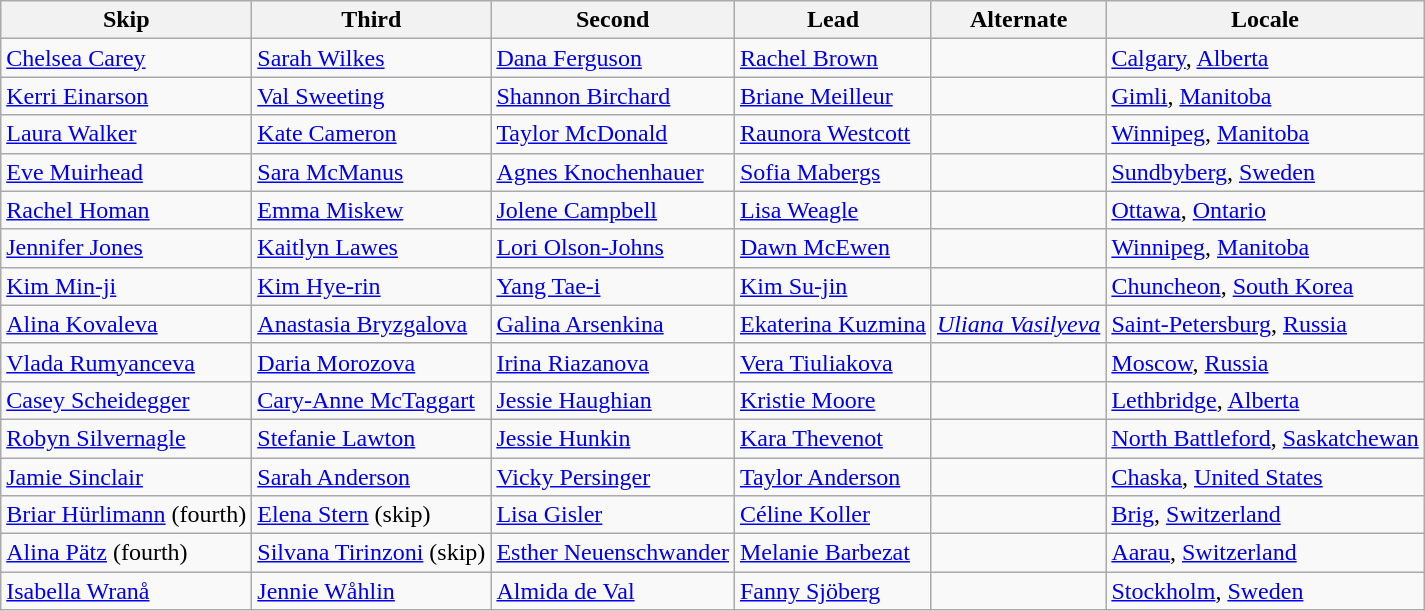<table class=wikitable>
<tr>
<th>Skip</th>
<th>Third</th>
<th>Second</th>
<th>Lead</th>
<th>Alternate</th>
<th>Locale</th>
</tr>
<tr>
<td><a href='#'>Chelsea Carey</a></td>
<td><a href='#'>Sarah Wilkes</a></td>
<td><a href='#'>Dana Ferguson</a></td>
<td><a href='#'>Rachel Brown</a></td>
<td></td>
<td> <a href='#'>Calgary</a>, <a href='#'>Alberta</a></td>
</tr>
<tr>
<td><a href='#'>Kerri Einarson</a></td>
<td><a href='#'>Val Sweeting</a></td>
<td><a href='#'>Shannon Birchard</a></td>
<td><a href='#'>Briane Meilleur</a></td>
<td></td>
<td> <a href='#'>Gimli</a>, <a href='#'>Manitoba</a></td>
</tr>
<tr>
<td><a href='#'>Laura Walker</a></td>
<td><a href='#'>Kate Cameron</a></td>
<td><a href='#'>Taylor McDonald</a></td>
<td><a href='#'>Raunora Westcott</a></td>
<td></td>
<td> <a href='#'>Winnipeg</a>, <a href='#'>Manitoba</a></td>
</tr>
<tr>
<td><a href='#'>Eve Muirhead</a></td>
<td><a href='#'>Sara McManus</a></td>
<td><a href='#'>Agnes Knochenhauer</a></td>
<td><a href='#'>Sofia Mabergs</a></td>
<td></td>
<td> <a href='#'>Sundbyberg</a>, <a href='#'>Sweden</a></td>
</tr>
<tr>
<td><a href='#'>Rachel Homan</a></td>
<td><a href='#'>Emma Miskew</a></td>
<td><a href='#'>Jolene Campbell</a></td>
<td><a href='#'>Lisa Weagle</a></td>
<td></td>
<td> <a href='#'>Ottawa</a>, <a href='#'>Ontario</a></td>
</tr>
<tr>
<td><a href='#'>Jennifer Jones</a></td>
<td><a href='#'>Kaitlyn Lawes</a></td>
<td><a href='#'>Lori Olson-Johns</a></td>
<td><a href='#'>Dawn McEwen</a></td>
<td></td>
<td> <a href='#'>Winnipeg</a>, <a href='#'>Manitoba</a></td>
</tr>
<tr>
<td><a href='#'>Kim Min-ji</a></td>
<td><a href='#'>Kim Hye-rin</a></td>
<td><a href='#'>Yang Tae-i</a></td>
<td><a href='#'>Kim Su-jin</a></td>
<td></td>
<td> <a href='#'>Chuncheon</a>, <a href='#'>South Korea</a></td>
</tr>
<tr>
<td><a href='#'>Alina Kovaleva</a></td>
<td><a href='#'>Anastasia Bryzgalova</a></td>
<td><a href='#'>Galina Arsenkina</a></td>
<td><a href='#'>Ekaterina Kuzmina</a></td>
<td><em><a href='#'>Uliana Vasilyeva</a></em></td>
<td> <a href='#'>Saint-Petersburg</a>, <a href='#'>Russia</a></td>
</tr>
<tr>
<td><a href='#'>Vlada Rumyanceva</a></td>
<td><a href='#'>Daria Morozova</a></td>
<td><a href='#'>Irina Riazanova</a></td>
<td><a href='#'>Vera Tiuliakova</a></td>
<td></td>
<td> <a href='#'>Moscow</a>, <a href='#'>Russia</a></td>
</tr>
<tr>
<td><a href='#'>Casey Scheidegger</a></td>
<td><a href='#'>Cary-Anne McTaggart</a></td>
<td><a href='#'>Jessie Haughian</a></td>
<td><a href='#'>Kristie Moore</a></td>
<td></td>
<td> <a href='#'>Lethbridge</a>, <a href='#'>Alberta</a></td>
</tr>
<tr>
<td><a href='#'>Robyn Silvernagle</a></td>
<td><a href='#'>Stefanie Lawton</a></td>
<td><a href='#'>Jessie Hunkin</a></td>
<td><a href='#'>Kara Thevenot</a></td>
<td></td>
<td> <a href='#'>North Battleford</a>, <a href='#'>Saskatchewan</a></td>
</tr>
<tr>
<td><a href='#'>Jamie Sinclair</a></td>
<td><a href='#'>Sarah Anderson</a></td>
<td><a href='#'>Vicky Persinger</a></td>
<td><a href='#'>Taylor Anderson</a></td>
<td></td>
<td> <a href='#'>Chaska</a>, <a href='#'>United States</a></td>
</tr>
<tr>
<td><a href='#'>Briar Hürlimann</a> (fourth)</td>
<td><a href='#'>Elena Stern</a> (skip)</td>
<td><a href='#'>Lisa Gisler</a></td>
<td><a href='#'>Céline Koller</a></td>
<td></td>
<td> <a href='#'>Brig</a>, <a href='#'>Switzerland</a></td>
</tr>
<tr>
<td><a href='#'>Alina Pätz</a> (fourth)</td>
<td><a href='#'>Silvana Tirinzoni</a> (skip)</td>
<td><a href='#'>Esther Neuenschwander</a></td>
<td><a href='#'>Melanie Barbezat</a></td>
<td></td>
<td> <a href='#'>Aarau</a>, <a href='#'>Switzerland</a></td>
</tr>
<tr>
<td><a href='#'>Isabella Wranå</a></td>
<td><a href='#'>Jennie Wåhlin</a></td>
<td><a href='#'>Almida de Val</a></td>
<td><a href='#'>Fanny Sjöberg</a></td>
<td></td>
<td> <a href='#'>Stockholm</a>, <a href='#'>Sweden</a></td>
</tr>
</table>
